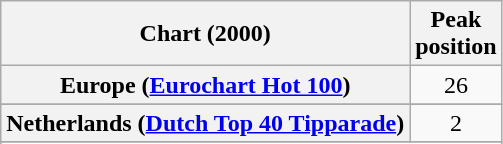<table class="wikitable sortable plainrowheaders" style="text-align:center">
<tr>
<th>Chart (2000)</th>
<th>Peak<br>position</th>
</tr>
<tr>
<th scope="row">Europe (<a href='#'>Eurochart Hot 100</a>)</th>
<td>26</td>
</tr>
<tr>
</tr>
<tr>
<th scope="row">Netherlands (<a href='#'>Dutch Top 40 Tipparade</a>)</th>
<td>2</td>
</tr>
<tr>
</tr>
<tr>
</tr>
<tr>
</tr>
<tr>
</tr>
<tr>
</tr>
</table>
